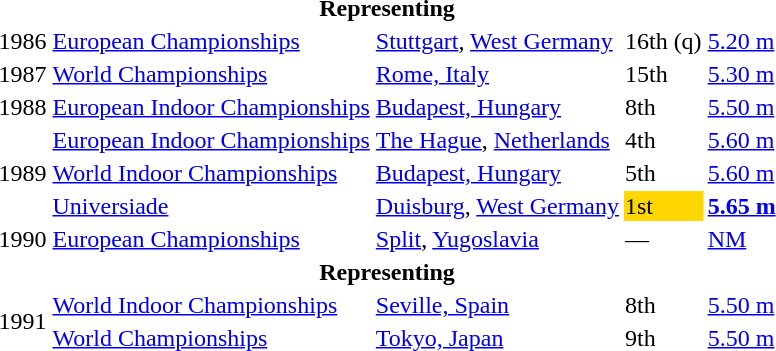<table>
<tr>
<th colspan="5">Representing </th>
</tr>
<tr>
<td>1986</td>
<td><a href='#'>European Championships</a></td>
<td><a href='#'>Stuttgart</a>, <a href='#'>West Germany</a></td>
<td>16th (q)</td>
<td><a href='#'>5.20 m</a></td>
</tr>
<tr>
<td>1987</td>
<td><a href='#'>World Championships</a></td>
<td><a href='#'>Rome, Italy</a></td>
<td>15th</td>
<td><a href='#'>5.30 m</a></td>
</tr>
<tr>
<td>1988</td>
<td><a href='#'>European Indoor Championships</a></td>
<td><a href='#'>Budapest, Hungary</a></td>
<td>8th</td>
<td><a href='#'>5.50 m</a></td>
</tr>
<tr>
<td rowspan=3>1989</td>
<td><a href='#'>European Indoor Championships</a></td>
<td><a href='#'>The Hague</a>, <a href='#'>Netherlands</a></td>
<td>4th</td>
<td><a href='#'>5.60 m</a></td>
</tr>
<tr>
<td><a href='#'>World Indoor Championships</a></td>
<td><a href='#'>Budapest, Hungary</a></td>
<td>5th</td>
<td><a href='#'>5.60 m</a></td>
</tr>
<tr>
<td><a href='#'>Universiade</a></td>
<td><a href='#'>Duisburg</a>, <a href='#'>West Germany</a></td>
<td bgcolor="gold">1st</td>
<td><a href='#'><strong>5.65 m</strong></a></td>
</tr>
<tr>
<td>1990</td>
<td><a href='#'>European Championships</a></td>
<td><a href='#'>Split</a>, <a href='#'>Yugoslavia</a></td>
<td>—</td>
<td><a href='#'>NM</a></td>
</tr>
<tr>
<th colspan="5">Representing </th>
</tr>
<tr>
<td rowspan=2>1991</td>
<td><a href='#'>World Indoor Championships</a></td>
<td><a href='#'>Seville, Spain</a></td>
<td>8th</td>
<td><a href='#'>5.50 m</a></td>
</tr>
<tr>
<td><a href='#'>World Championships</a></td>
<td><a href='#'>Tokyo, Japan</a></td>
<td>9th</td>
<td><a href='#'>5.50 m</a></td>
</tr>
</table>
